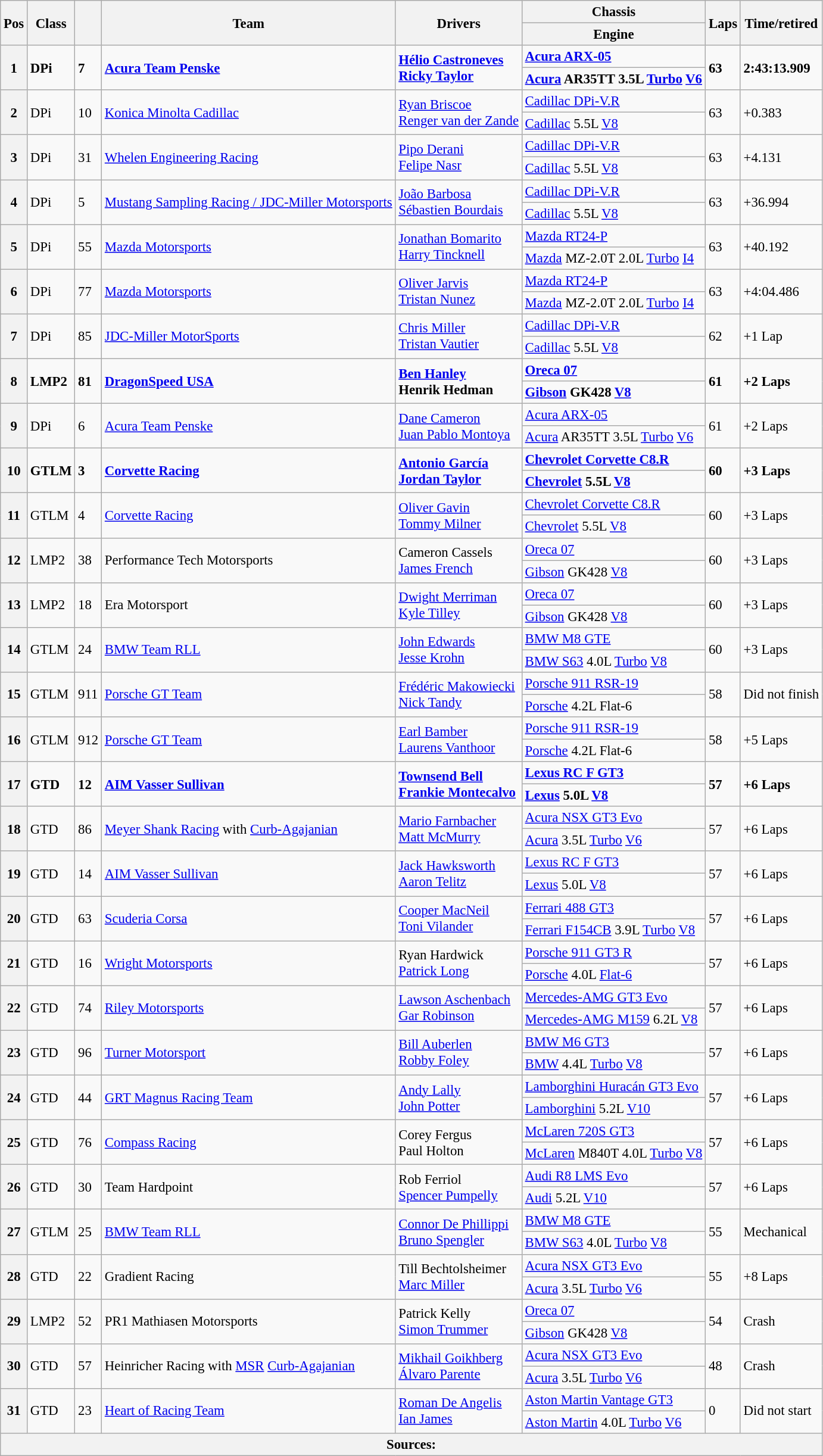<table class="wikitable" style="font-size: 95%;">
<tr>
<th rowspan=2>Pos</th>
<th rowspan=2>Class</th>
<th rowspan=2></th>
<th rowspan=2>Team</th>
<th rowspan=2>Drivers</th>
<th>Chassis</th>
<th rowspan=2>Laps</th>
<th rowspan=2>Time/retired</th>
</tr>
<tr>
<th>Engine</th>
</tr>
<tr style="font-weight:bold">
<th rowspan=2>1</th>
<td rowspan=2>DPi</td>
<td rowspan=2>7</td>
<td rowspan=2> <a href='#'>Acura Team Penske</a></td>
<td rowspan=2> <a href='#'>Hélio Castroneves</a><br> <a href='#'>Ricky Taylor</a></td>
<td><a href='#'>Acura ARX-05</a></td>
<td rowspan=2>63</td>
<td rowspan=2>2:43:13.909</td>
</tr>
<tr style="font-weight:bold">
<td><a href='#'>Acura</a> AR35TT 3.5L <a href='#'>Turbo</a> <a href='#'>V6</a></td>
</tr>
<tr>
<th rowspan=2>2</th>
<td rowspan=2>DPi</td>
<td rowspan=2>10</td>
<td rowspan=2> <a href='#'>Konica Minolta Cadillac</a></td>
<td rowspan=2> <a href='#'>Ryan Briscoe</a><br> <a href='#'>Renger van der Zande</a></td>
<td><a href='#'>Cadillac DPi-V.R</a></td>
<td rowspan=2>63</td>
<td rowspan=2>+0.383</td>
</tr>
<tr>
<td><a href='#'>Cadillac</a> 5.5L <a href='#'>V8</a></td>
</tr>
<tr>
<th rowspan=2>3</th>
<td rowspan=2>DPi</td>
<td rowspan=2>31</td>
<td rowspan=2> <a href='#'>Whelen Engineering Racing</a></td>
<td rowspan=2> <a href='#'>Pipo Derani</a><br> <a href='#'>Felipe Nasr</a></td>
<td><a href='#'>Cadillac DPi-V.R</a></td>
<td rowspan=2>63</td>
<td rowspan=2>+4.131</td>
</tr>
<tr>
<td><a href='#'>Cadillac</a> 5.5L <a href='#'>V8</a></td>
</tr>
<tr>
<th rowspan=2>4</th>
<td rowspan=2>DPi</td>
<td rowspan=2>5</td>
<td rowspan=2> <a href='#'>Mustang Sampling Racing / JDC-Miller Motorsports</a></td>
<td rowspan=2> <a href='#'>João Barbosa</a><br> <a href='#'>Sébastien Bourdais</a></td>
<td><a href='#'>Cadillac DPi-V.R</a></td>
<td rowspan=2>63</td>
<td rowspan=2>+36.994</td>
</tr>
<tr>
<td><a href='#'>Cadillac</a> 5.5L <a href='#'>V8</a></td>
</tr>
<tr>
<th rowspan=2>5</th>
<td rowspan=2>DPi</td>
<td rowspan=2>55</td>
<td rowspan=2> <a href='#'>Mazda Motorsports</a></td>
<td rowspan=2> <a href='#'>Jonathan Bomarito</a><br> <a href='#'>Harry Tincknell</a></td>
<td><a href='#'>Mazda RT24-P</a></td>
<td rowspan=2>63</td>
<td rowspan=2>+40.192</td>
</tr>
<tr>
<td><a href='#'>Mazda</a> MZ-2.0T 2.0L <a href='#'>Turbo</a> <a href='#'>I4</a></td>
</tr>
<tr>
<th rowspan=2>6</th>
<td rowspan=2>DPi</td>
<td rowspan=2>77</td>
<td rowspan=2> <a href='#'>Mazda Motorsports</a></td>
<td rowspan=2> <a href='#'>Oliver Jarvis</a><br> <a href='#'>Tristan Nunez</a></td>
<td><a href='#'>Mazda RT24-P</a></td>
<td rowspan=2>63</td>
<td rowspan=2>+4:04.486</td>
</tr>
<tr>
<td><a href='#'>Mazda</a> MZ-2.0T 2.0L <a href='#'>Turbo</a> <a href='#'>I4</a></td>
</tr>
<tr>
<th rowspan=2>7</th>
<td rowspan=2>DPi</td>
<td rowspan=2>85</td>
<td rowspan=2> <a href='#'>JDC-Miller MotorSports</a></td>
<td rowspan=2> <a href='#'>Chris Miller</a><br> <a href='#'>Tristan Vautier</a></td>
<td><a href='#'>Cadillac DPi-V.R</a></td>
<td rowspan=2>62</td>
<td rowspan=2>+1 Lap</td>
</tr>
<tr>
<td><a href='#'>Cadillac</a> 5.5L <a href='#'>V8</a></td>
</tr>
<tr style="font-weight:bold">
<th rowspan=2>8</th>
<td rowspan=2>LMP2</td>
<td rowspan=2>81</td>
<td rowspan=2> <a href='#'>DragonSpeed USA</a></td>
<td rowspan=2> <a href='#'>Ben Hanley</a><br> Henrik Hedman</td>
<td><a href='#'>Oreca 07</a></td>
<td rowspan=2>61</td>
<td rowspan=2>+2 Laps</td>
</tr>
<tr style="font-weight:bold">
<td><a href='#'>Gibson</a> GK428 <a href='#'>V8</a></td>
</tr>
<tr>
<th rowspan=2>9</th>
<td rowspan=2>DPi</td>
<td rowspan=2>6</td>
<td rowspan=2> <a href='#'>Acura Team Penske</a></td>
<td rowspan=2> <a href='#'>Dane Cameron</a><br> <a href='#'>Juan Pablo Montoya</a></td>
<td><a href='#'>Acura ARX-05</a></td>
<td rowspan=2>61</td>
<td rowspan=2>+2 Laps</td>
</tr>
<tr>
<td><a href='#'>Acura</a> AR35TT 3.5L <a href='#'>Turbo</a> <a href='#'>V6</a></td>
</tr>
<tr style="font-weight:bold">
<th rowspan=2>10</th>
<td rowspan=2>GTLM</td>
<td rowspan=2>3</td>
<td rowspan=2> <a href='#'>Corvette Racing</a></td>
<td rowspan=2> <a href='#'>Antonio García</a><br> <a href='#'>Jordan Taylor</a></td>
<td><a href='#'>Chevrolet Corvette C8.R</a></td>
<td rowspan=2>60</td>
<td rowspan=2>+3 Laps</td>
</tr>
<tr style="font-weight:bold">
<td><a href='#'>Chevrolet</a> 5.5L <a href='#'>V8</a></td>
</tr>
<tr>
<th rowspan=2>11</th>
<td rowspan=2>GTLM</td>
<td rowspan=2>4</td>
<td rowspan=2> <a href='#'>Corvette Racing</a></td>
<td rowspan=2> <a href='#'>Oliver Gavin</a><br> <a href='#'>Tommy Milner</a></td>
<td><a href='#'>Chevrolet Corvette C8.R</a></td>
<td rowspan=2>60</td>
<td rowspan=2>+3 Laps</td>
</tr>
<tr>
<td><a href='#'>Chevrolet</a> 5.5L <a href='#'>V8</a></td>
</tr>
<tr>
<th rowspan=2>12</th>
<td rowspan=2>LMP2</td>
<td rowspan=2>38</td>
<td rowspan=2> Performance Tech Motorsports</td>
<td rowspan=2> Cameron Cassels<br> <a href='#'>James French</a></td>
<td><a href='#'>Oreca 07</a></td>
<td rowspan=2>60</td>
<td rowspan=2>+3 Laps</td>
</tr>
<tr>
<td><a href='#'>Gibson</a> GK428 <a href='#'>V8</a></td>
</tr>
<tr>
<th rowspan=2>13</th>
<td rowspan=2>LMP2</td>
<td rowspan=2>18</td>
<td rowspan=2> Era Motorsport</td>
<td rowspan=2> <a href='#'>Dwight Merriman</a><br> <a href='#'>Kyle Tilley</a></td>
<td><a href='#'>Oreca 07</a></td>
<td rowspan=2>60</td>
<td rowspan=2>+3 Laps</td>
</tr>
<tr>
<td><a href='#'>Gibson</a> GK428 <a href='#'>V8</a></td>
</tr>
<tr>
<th rowspan=2>14</th>
<td rowspan=2>GTLM</td>
<td rowspan=2>24</td>
<td rowspan=2> <a href='#'>BMW Team RLL</a></td>
<td rowspan=2> <a href='#'>John Edwards</a><br> <a href='#'>Jesse Krohn</a></td>
<td><a href='#'>BMW M8 GTE</a></td>
<td rowspan=2>60</td>
<td rowspan=2>+3 Laps</td>
</tr>
<tr>
<td><a href='#'>BMW S63</a> 4.0L <a href='#'>Turbo</a> <a href='#'>V8</a></td>
</tr>
<tr>
<th rowspan=2>15</th>
<td rowspan=2>GTLM</td>
<td rowspan=2>911</td>
<td rowspan=2> <a href='#'>Porsche GT Team</a></td>
<td rowspan=2> <a href='#'>Frédéric Makowiecki</a><br> <a href='#'>Nick Tandy</a></td>
<td><a href='#'>Porsche 911 RSR-19</a></td>
<td rowspan=2>58</td>
<td rowspan=2>Did not finish</td>
</tr>
<tr>
<td><a href='#'>Porsche</a> 4.2L Flat-6</td>
</tr>
<tr>
<th rowspan=2>16</th>
<td rowspan=2>GTLM</td>
<td rowspan=2>912</td>
<td rowspan=2> <a href='#'>Porsche GT Team</a></td>
<td rowspan=2> <a href='#'>Earl Bamber</a><br> <a href='#'>Laurens Vanthoor</a></td>
<td><a href='#'>Porsche 911 RSR-19</a></td>
<td rowspan=2>58</td>
<td rowspan=2>+5 Laps</td>
</tr>
<tr>
<td><a href='#'>Porsche</a> 4.2L Flat-6</td>
</tr>
<tr style="font-weight:bold">
<th rowspan=2>17</th>
<td rowspan=2>GTD</td>
<td rowspan=2>12</td>
<td rowspan=2> <a href='#'>AIM Vasser Sullivan</a></td>
<td rowspan=2> <a href='#'>Townsend Bell</a><br> <a href='#'>Frankie Montecalvo</a></td>
<td><a href='#'>Lexus RC F GT3</a></td>
<td rowspan=2>57</td>
<td rowspan=2>+6 Laps</td>
</tr>
<tr style="font-weight:bold">
<td><a href='#'>Lexus</a> 5.0L <a href='#'>V8</a></td>
</tr>
<tr>
<th rowspan=2>18</th>
<td rowspan=2>GTD</td>
<td rowspan=2>86</td>
<td rowspan=2> <a href='#'>Meyer Shank Racing</a> with <a href='#'>Curb-Agajanian</a></td>
<td rowspan=2> <a href='#'>Mario Farnbacher</a><br> <a href='#'>Matt McMurry</a></td>
<td><a href='#'>Acura NSX GT3 Evo</a></td>
<td rowspan=2>57</td>
<td rowspan=2>+6 Laps</td>
</tr>
<tr>
<td><a href='#'>Acura</a> 3.5L <a href='#'>Turbo</a> <a href='#'>V6</a></td>
</tr>
<tr>
<th rowspan=2>19</th>
<td rowspan=2>GTD</td>
<td rowspan=2>14</td>
<td rowspan=2> <a href='#'>AIM Vasser Sullivan</a></td>
<td rowspan=2> <a href='#'>Jack Hawksworth</a><br> <a href='#'>Aaron Telitz</a></td>
<td><a href='#'>Lexus RC F GT3</a></td>
<td rowspan=2>57</td>
<td rowspan=2>+6 Laps</td>
</tr>
<tr>
<td><a href='#'>Lexus</a> 5.0L <a href='#'>V8</a></td>
</tr>
<tr>
<th rowspan=2>20</th>
<td rowspan=2>GTD</td>
<td rowspan=2>63</td>
<td rowspan=2> <a href='#'>Scuderia Corsa</a></td>
<td rowspan=2> <a href='#'>Cooper MacNeil</a><br> <a href='#'>Toni Vilander</a></td>
<td><a href='#'>Ferrari 488 GT3</a></td>
<td rowspan=2>57</td>
<td rowspan=2>+6 Laps</td>
</tr>
<tr>
<td><a href='#'>Ferrari F154CB</a> 3.9L <a href='#'>Turbo</a> <a href='#'>V8</a></td>
</tr>
<tr>
<th rowspan=2>21</th>
<td rowspan=2>GTD</td>
<td rowspan=2>16</td>
<td rowspan=2> <a href='#'>Wright Motorsports</a></td>
<td rowspan=2> Ryan Hardwick<br> <a href='#'>Patrick Long</a></td>
<td><a href='#'>Porsche 911 GT3 R</a></td>
<td rowspan=2>57</td>
<td rowspan=2>+6 Laps</td>
</tr>
<tr>
<td><a href='#'>Porsche</a> 4.0L <a href='#'>Flat-6</a></td>
</tr>
<tr>
<th rowspan=2>22</th>
<td rowspan=2>GTD</td>
<td rowspan=2>74</td>
<td rowspan=2> <a href='#'>Riley Motorsports</a></td>
<td rowspan=2> <a href='#'>Lawson Aschenbach</a><br> <a href='#'>Gar Robinson</a></td>
<td><a href='#'>Mercedes-AMG GT3 Evo</a></td>
<td rowspan=2>57</td>
<td rowspan=2>+6 Laps</td>
</tr>
<tr>
<td><a href='#'>Mercedes-AMG M159</a> 6.2L <a href='#'>V8</a></td>
</tr>
<tr>
<th rowspan=2>23</th>
<td rowspan=2>GTD</td>
<td rowspan=2>96</td>
<td rowspan=2> <a href='#'>Turner Motorsport</a></td>
<td rowspan=2> <a href='#'>Bill Auberlen</a><br> <a href='#'>Robby Foley</a></td>
<td><a href='#'>BMW M6 GT3</a></td>
<td rowspan=2>57</td>
<td rowspan=2>+6 Laps</td>
</tr>
<tr>
<td><a href='#'>BMW</a> 4.4L <a href='#'>Turbo</a> <a href='#'>V8</a></td>
</tr>
<tr>
<th rowspan=2>24</th>
<td rowspan=2>GTD</td>
<td rowspan=2>44</td>
<td rowspan=2> <a href='#'>GRT Magnus Racing Team</a></td>
<td rowspan=2> <a href='#'>Andy Lally</a><br> <a href='#'>John Potter</a></td>
<td><a href='#'>Lamborghini Huracán GT3 Evo</a></td>
<td rowspan=2>57</td>
<td rowspan=2>+6 Laps</td>
</tr>
<tr>
<td><a href='#'>Lamborghini</a> 5.2L <a href='#'>V10</a></td>
</tr>
<tr>
<th rowspan=2>25</th>
<td rowspan=2>GTD</td>
<td rowspan=2>76</td>
<td rowspan=2> <a href='#'>Compass Racing</a></td>
<td rowspan=2> Corey Fergus<br> Paul Holton</td>
<td><a href='#'>McLaren 720S GT3</a></td>
<td rowspan=2>57</td>
<td rowspan=2>+6 Laps</td>
</tr>
<tr>
<td><a href='#'>McLaren</a> M840T 4.0L <a href='#'>Turbo</a> <a href='#'>V8</a></td>
</tr>
<tr>
<th rowspan=2>26</th>
<td rowspan=2>GTD</td>
<td rowspan=2>30</td>
<td rowspan=2> Team Hardpoint</td>
<td rowspan=2> Rob Ferriol<br> <a href='#'>Spencer Pumpelly</a></td>
<td><a href='#'>Audi R8 LMS Evo</a></td>
<td rowspan=2>57</td>
<td rowspan=2>+6 Laps</td>
</tr>
<tr>
<td><a href='#'>Audi</a> 5.2L <a href='#'>V10</a></td>
</tr>
<tr>
<th rowspan=2>27</th>
<td rowspan=2>GTLM</td>
<td rowspan=2>25</td>
<td rowspan=2> <a href='#'>BMW Team RLL</a></td>
<td rowspan=2> <a href='#'>Connor De Phillippi</a><br> <a href='#'>Bruno Spengler</a></td>
<td><a href='#'>BMW M8 GTE</a></td>
<td rowspan=2>55</td>
<td rowspan=2>Mechanical</td>
</tr>
<tr>
<td><a href='#'>BMW S63</a> 4.0L <a href='#'>Turbo</a> <a href='#'>V8</a></td>
</tr>
<tr>
<th rowspan=2>28</th>
<td rowspan=2>GTD</td>
<td rowspan=2>22</td>
<td rowspan=2> Gradient Racing</td>
<td rowspan=2> Till Bechtolsheimer<br> <a href='#'>Marc Miller</a></td>
<td><a href='#'>Acura NSX GT3 Evo</a></td>
<td rowspan=2>55</td>
<td rowspan=2>+8 Laps</td>
</tr>
<tr>
<td><a href='#'>Acura</a> 3.5L <a href='#'>Turbo</a> <a href='#'>V6</a></td>
</tr>
<tr>
<th rowspan=2>29</th>
<td rowspan=2>LMP2</td>
<td rowspan=2>52</td>
<td rowspan=2> PR1 Mathiasen Motorsports</td>
<td rowspan=2> Patrick Kelly<br> <a href='#'>Simon Trummer</a></td>
<td><a href='#'>Oreca 07</a></td>
<td rowspan=2>54</td>
<td rowspan=2>Crash</td>
</tr>
<tr>
<td><a href='#'>Gibson</a> GK428 <a href='#'>V8</a></td>
</tr>
<tr>
<th rowspan=2>30</th>
<td rowspan=2>GTD</td>
<td rowspan=2>57</td>
<td rowspan=2> Heinricher Racing with <a href='#'>MSR</a> <a href='#'>Curb-Agajanian</a></td>
<td rowspan=2> <a href='#'>Mikhail Goikhberg</a><br> <a href='#'>Álvaro Parente</a></td>
<td><a href='#'>Acura NSX GT3 Evo</a></td>
<td rowspan=2>48</td>
<td rowspan=2>Crash</td>
</tr>
<tr>
<td><a href='#'>Acura</a> 3.5L <a href='#'>Turbo</a> <a href='#'>V6</a></td>
</tr>
<tr>
<th rowspan=2>31</th>
<td rowspan=2>GTD</td>
<td rowspan=2>23</td>
<td rowspan=2> <a href='#'>Heart of Racing Team</a></td>
<td rowspan=2> <a href='#'>Roman De Angelis</a><br> <a href='#'>Ian James</a></td>
<td><a href='#'>Aston Martin Vantage GT3</a></td>
<td rowspan=2>0</td>
<td rowspan=2>Did not start</td>
</tr>
<tr>
<td><a href='#'>Aston Martin</a> 4.0L <a href='#'>Turbo</a> <a href='#'>V6</a></td>
</tr>
<tr>
<th colspan=8 align=center>Sources:</th>
</tr>
</table>
